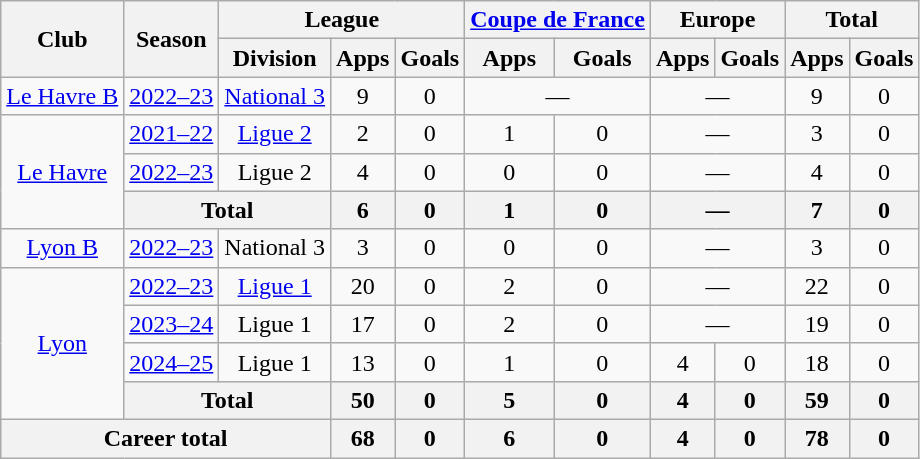<table class="wikitable" style="text-align: center">
<tr>
<th rowspan="2">Club</th>
<th rowspan="2">Season</th>
<th colspan="3">League</th>
<th colspan="2"><a href='#'>Coupe de France</a></th>
<th colspan="2">Europe</th>
<th colspan="2">Total</th>
</tr>
<tr>
<th>Division</th>
<th>Apps</th>
<th>Goals</th>
<th>Apps</th>
<th>Goals</th>
<th>Apps</th>
<th>Goals</th>
<th>Apps</th>
<th>Goals</th>
</tr>
<tr>
<td><a href='#'>Le Havre B</a></td>
<td><a href='#'>2022–23</a></td>
<td><a href='#'>National 3</a></td>
<td>9</td>
<td>0</td>
<td colspan="2">—</td>
<td colspan="2">—</td>
<td>9</td>
<td>0</td>
</tr>
<tr>
<td rowspan="3"><a href='#'>Le Havre</a></td>
<td><a href='#'>2021–22</a></td>
<td><a href='#'>Ligue 2</a></td>
<td>2</td>
<td>0</td>
<td>1</td>
<td>0</td>
<td colspan="2">—</td>
<td>3</td>
<td>0</td>
</tr>
<tr>
<td><a href='#'>2022–23</a></td>
<td>Ligue 2</td>
<td>4</td>
<td>0</td>
<td>0</td>
<td>0</td>
<td colspan="2">—</td>
<td>4</td>
<td>0</td>
</tr>
<tr>
<th colspan="2">Total</th>
<th>6</th>
<th>0</th>
<th>1</th>
<th>0</th>
<th colspan="2">—</th>
<th>7</th>
<th>0</th>
</tr>
<tr>
<td><a href='#'>Lyon B</a></td>
<td><a href='#'>2022–23</a></td>
<td>National 3</td>
<td>3</td>
<td>0</td>
<td>0</td>
<td>0</td>
<td colspan="2">—</td>
<td>3</td>
<td>0</td>
</tr>
<tr>
<td rowspan="4"><a href='#'>Lyon</a></td>
<td><a href='#'>2022–23</a></td>
<td><a href='#'>Ligue 1</a></td>
<td>20</td>
<td>0</td>
<td>2</td>
<td>0</td>
<td colspan="2">—</td>
<td>22</td>
<td>0</td>
</tr>
<tr>
<td><a href='#'>2023–24</a></td>
<td>Ligue 1</td>
<td>17</td>
<td>0</td>
<td>2</td>
<td>0</td>
<td colspan="2">—</td>
<td>19</td>
<td>0</td>
</tr>
<tr>
<td><a href='#'>2024–25</a></td>
<td>Ligue 1</td>
<td>13</td>
<td>0</td>
<td>1</td>
<td>0</td>
<td>4</td>
<td>0</td>
<td>18</td>
<td>0</td>
</tr>
<tr>
<th colspan="2">Total</th>
<th>50</th>
<th>0</th>
<th>5</th>
<th>0</th>
<th>4</th>
<th>0</th>
<th>59</th>
<th>0</th>
</tr>
<tr>
<th colspan="3">Career total</th>
<th>68</th>
<th>0</th>
<th>6</th>
<th>0</th>
<th>4</th>
<th>0</th>
<th>78</th>
<th>0</th>
</tr>
</table>
